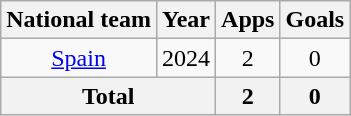<table class="wikitable" style="text-align:center">
<tr>
<th>National team</th>
<th>Year</th>
<th>Apps</th>
<th>Goals</th>
</tr>
<tr>
<td><a href='#'>Spain</a></td>
<td>2024</td>
<td>2</td>
<td>0</td>
</tr>
<tr>
<th colspan="2">Total</th>
<th>2</th>
<th>0</th>
</tr>
</table>
